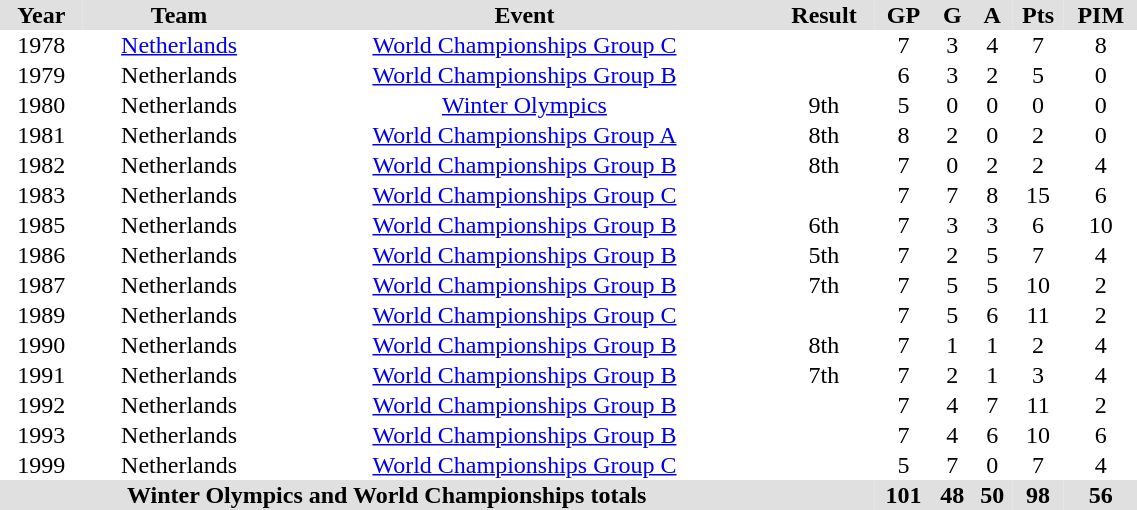<table border="0" cellpadding="1" cellspacing="0" style="text-align:center; width:60%">
<tr style="background:#e0e0e0;">
<th>Year</th>
<th>Team</th>
<th>Event</th>
<th>Result</th>
<th>GP</th>
<th>G</th>
<th>A</th>
<th>Pts</th>
<th>PIM</th>
</tr>
<tr align="center">
<td>1978</td>
<td><a href='#'>Netherlands</a></td>
<td><a href='#'>World Championships Group C</a></td>
<td></td>
<td>7</td>
<td>3</td>
<td>4</td>
<td>7</td>
<td>8</td>
</tr>
<tr align="center">
<td>1979</td>
<td>Netherlands</td>
<td><a href='#'>World Championships Group B</a></td>
<td></td>
<td>6</td>
<td>3</td>
<td>2</td>
<td>5</td>
<td>0</td>
</tr>
<tr align="center">
<td>1980</td>
<td>Netherlands</td>
<td><a href='#'>Winter Olympics</a></td>
<td>9th</td>
<td>5</td>
<td>0</td>
<td>0</td>
<td>0</td>
<td>0</td>
</tr>
<tr align="center">
<td>1981</td>
<td>Netherlands</td>
<td><a href='#'>World Championships Group A</a></td>
<td>8th</td>
<td>8</td>
<td>2</td>
<td>0</td>
<td>2</td>
<td>0</td>
</tr>
<tr align="center">
<td>1982</td>
<td>Netherlands</td>
<td><a href='#'>World Championships Group B</a></td>
<td>8th</td>
<td>7</td>
<td>0</td>
<td>2</td>
<td>2</td>
<td>4</td>
</tr>
<tr align="center">
<td>1983</td>
<td>Netherlands</td>
<td><a href='#'>World Championships Group C</a></td>
<td></td>
<td>7</td>
<td>7</td>
<td>8</td>
<td>15</td>
<td>6</td>
</tr>
<tr align="center">
<td>1985</td>
<td>Netherlands</td>
<td><a href='#'>World Championships Group B</a></td>
<td>6th</td>
<td>7</td>
<td>3</td>
<td>3</td>
<td>6</td>
<td>10</td>
</tr>
<tr align="center">
<td>1986</td>
<td>Netherlands</td>
<td><a href='#'>World Championships Group B</a></td>
<td>5th</td>
<td>7</td>
<td>2</td>
<td>5</td>
<td>7</td>
<td>4</td>
</tr>
<tr align="center">
<td>1987</td>
<td>Netherlands</td>
<td><a href='#'>World Championships Group B</a></td>
<td>7th</td>
<td>7</td>
<td>5</td>
<td>5</td>
<td>10</td>
<td>2</td>
</tr>
<tr align="center">
<td>1989</td>
<td>Netherlands</td>
<td><a href='#'>World Championships Group C</a></td>
<td></td>
<td>7</td>
<td>5</td>
<td>6</td>
<td>11</td>
<td>2</td>
</tr>
<tr align="center">
<td>1990</td>
<td>Netherlands</td>
<td><a href='#'>World Championships Group B</a></td>
<td>8th</td>
<td>7</td>
<td>1</td>
<td>1</td>
<td>2</td>
<td>4</td>
</tr>
<tr align="center">
<td>1991</td>
<td>Netherlands</td>
<td><a href='#'>World Championships Group B</a></td>
<td>7th</td>
<td>7</td>
<td>2</td>
<td>1</td>
<td>3</td>
<td>4</td>
</tr>
<tr align="center">
<td>1992</td>
<td>Netherlands</td>
<td><a href='#'>World Championships Group B</a></td>
<td></td>
<td>7</td>
<td>4</td>
<td>7</td>
<td>11</td>
<td>2</td>
</tr>
<tr align="center">
<td>1993</td>
<td>Netherlands</td>
<td><a href='#'>World Championships Group B</a></td>
<td></td>
<td>7</td>
<td>4</td>
<td>6</td>
<td>10</td>
<td>6</td>
</tr>
<tr align="center">
<td>1999</td>
<td>Netherlands</td>
<td><a href='#'>World Championships Group C</a></td>
<td></td>
<td>5</td>
<td>7</td>
<td>0</td>
<td>7</td>
<td>4</td>
</tr>
<tr bgcolor="#e0e0e0">
<th colspan="3">Winter Olympics and World Championships totals</th>
<th> </th>
<th>101</th>
<th>48</th>
<th>50</th>
<th>98</th>
<th>56</th>
</tr>
</table>
